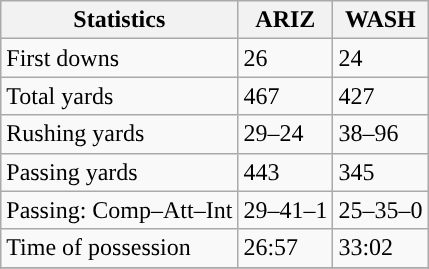<table class="wikitable" style="float: left;">
<tr>
<th>Statistics</th>
<th>ARIZ</th>
<th>WASH</th>
</tr>
<tr>
<td>First downs</td>
<td>26</td>
<td>24</td>
</tr>
<tr>
<td>Total yards</td>
<td>467</td>
<td>427</td>
</tr>
<tr>
<td>Rushing yards</td>
<td>29–24</td>
<td>38–96</td>
</tr>
<tr>
<td>Passing yards</td>
<td>443</td>
<td>345</td>
</tr>
<tr>
<td>Passing: Comp–Att–Int</td>
<td>29–41–1</td>
<td>25–35–0</td>
</tr>
<tr>
<td>Time of possession</td>
<td>26:57</td>
<td>33:02</td>
</tr>
<tr>
</tr>
</table>
